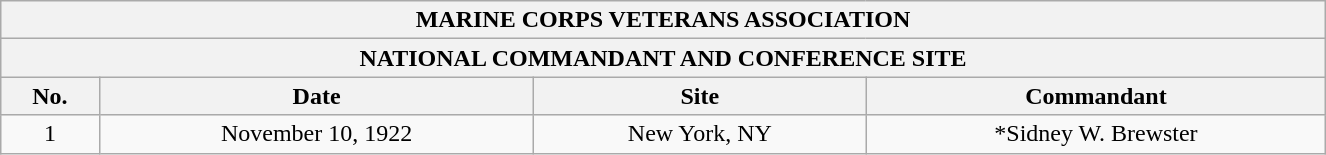<table class="wikitable" style="margin-left: auto; margin-right: auto; border: none; width:70%; text-align:center; cellpadding: 2; cellspacing: 0;">
<tr>
<th colspan="5">MARINE CORPS VETERANS ASSOCIATION</th>
</tr>
<tr>
<th colspan="5">NATIONAL COMMANDANT AND CONFERENCE SITE</th>
</tr>
<tr>
<th>No.</th>
<th>Date</th>
<th>Site</th>
<th>Commandant</th>
</tr>
<tr>
<td style="text-align:center;">1</td>
<td style="text-align:center;">November 10, 1922</td>
<td style="text-align:center;">New York, NY</td>
<td style="text-align:center;">*Sidney W. Brewster</td>
</tr>
<tr>
</tr>
</table>
